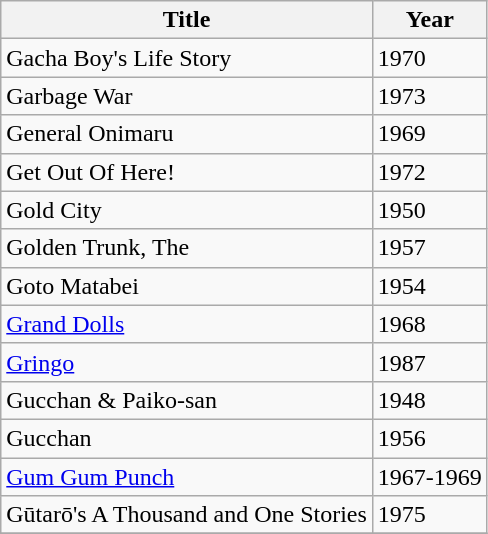<table class="wikitable sortable">
<tr>
<th>Title</th>
<th>Year</th>
</tr>
<tr>
<td>Gacha Boy's Life Story</td>
<td>1970</td>
</tr>
<tr>
<td>Garbage War</td>
<td>1973</td>
</tr>
<tr>
<td>General Onimaru</td>
<td>1969</td>
</tr>
<tr>
<td>Get Out Of Here!</td>
<td>1972</td>
</tr>
<tr>
<td>Gold City</td>
<td>1950</td>
</tr>
<tr>
<td>Golden Trunk, The</td>
<td>1957</td>
</tr>
<tr>
<td>Goto Matabei</td>
<td>1954</td>
</tr>
<tr>
<td><a href='#'>Grand Dolls</a></td>
<td>1968</td>
</tr>
<tr>
<td><a href='#'>Gringo</a></td>
<td>1987</td>
</tr>
<tr>
<td>Gucchan & Paiko-san</td>
<td>1948</td>
</tr>
<tr>
<td>Gucchan</td>
<td>1956</td>
</tr>
<tr>
<td><a href='#'>Gum Gum Punch</a></td>
<td>1967-1969</td>
</tr>
<tr>
<td>Gūtarō's A Thousand and One Stories</td>
<td>1975</td>
</tr>
<tr>
</tr>
</table>
